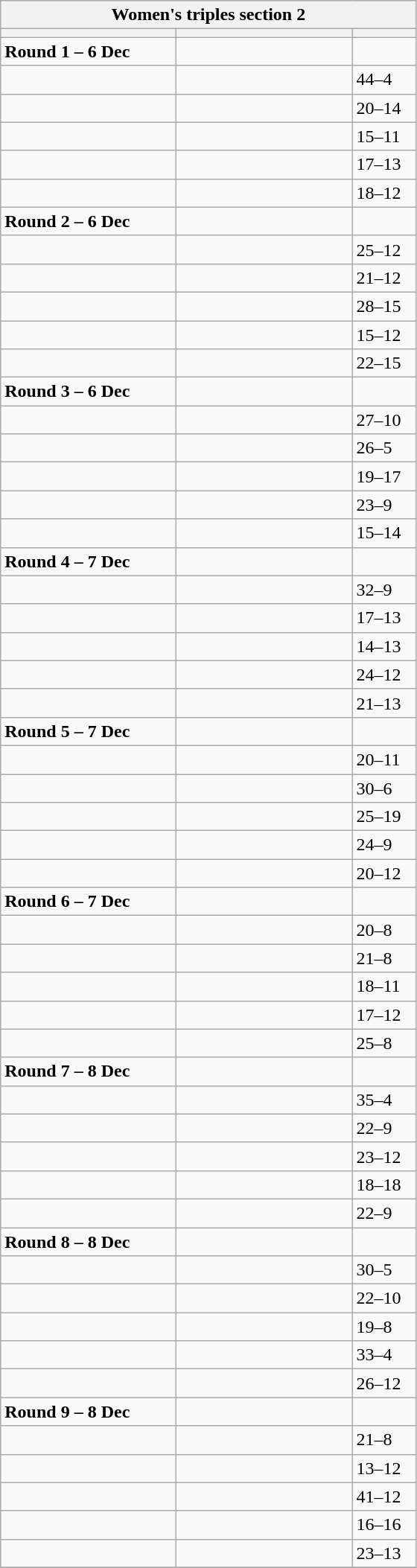<table class="wikitable">
<tr>
<th colspan="3">Women's triples section 2</th>
</tr>
<tr>
<th width=150></th>
<th width=150></th>
<th width=50></th>
</tr>
<tr>
<td><strong>Round 1 – 6 Dec</strong></td>
<td></td>
<td></td>
</tr>
<tr>
<td></td>
<td></td>
<td>44–4</td>
</tr>
<tr>
<td></td>
<td></td>
<td>20–14</td>
</tr>
<tr>
<td></td>
<td></td>
<td>15–11</td>
</tr>
<tr>
<td></td>
<td></td>
<td>17–13</td>
</tr>
<tr>
<td></td>
<td></td>
<td>18–12</td>
</tr>
<tr>
<td><strong>Round 2 – 6 Dec</strong></td>
<td></td>
<td></td>
</tr>
<tr>
<td></td>
<td></td>
<td>25–12</td>
</tr>
<tr>
<td></td>
<td></td>
<td>21–12</td>
</tr>
<tr>
<td></td>
<td></td>
<td>28–15</td>
</tr>
<tr>
<td></td>
<td></td>
<td>15–12</td>
</tr>
<tr>
<td></td>
<td></td>
<td>22–15</td>
</tr>
<tr>
<td><strong>Round 3 – 6 Dec</strong></td>
<td></td>
<td></td>
</tr>
<tr>
<td></td>
<td></td>
<td>27–10</td>
</tr>
<tr>
<td></td>
<td></td>
<td>26–5</td>
</tr>
<tr>
<td></td>
<td></td>
<td>19–17</td>
</tr>
<tr>
<td></td>
<td></td>
<td>23–9</td>
</tr>
<tr>
<td></td>
<td></td>
<td>15–14</td>
</tr>
<tr>
<td><strong>Round 4 – 7 Dec</strong></td>
<td></td>
<td></td>
</tr>
<tr>
<td></td>
<td></td>
<td>32–9</td>
</tr>
<tr>
<td></td>
<td></td>
<td>17–13</td>
</tr>
<tr>
<td></td>
<td></td>
<td>14–13</td>
</tr>
<tr>
<td></td>
<td></td>
<td>24–12</td>
</tr>
<tr>
<td></td>
<td></td>
<td>21–13</td>
</tr>
<tr>
<td><strong>Round 5 – 7 Dec</strong></td>
<td></td>
<td></td>
</tr>
<tr>
<td></td>
<td></td>
<td>20–11</td>
</tr>
<tr>
<td></td>
<td></td>
<td>30–6</td>
</tr>
<tr>
<td></td>
<td></td>
<td>25–19</td>
</tr>
<tr>
<td></td>
<td></td>
<td>24–9</td>
</tr>
<tr>
<td></td>
<td></td>
<td>20–12</td>
</tr>
<tr>
<td><strong>Round 6  – 7 Dec</strong></td>
<td></td>
<td></td>
</tr>
<tr>
<td></td>
<td></td>
<td>20–8</td>
</tr>
<tr>
<td></td>
<td></td>
<td>21–8</td>
</tr>
<tr>
<td></td>
<td></td>
<td>18–11</td>
</tr>
<tr>
<td></td>
<td></td>
<td>17–12</td>
</tr>
<tr>
<td></td>
<td></td>
<td>25–8</td>
</tr>
<tr>
<td><strong>Round 7 – 8 Dec</strong></td>
<td></td>
<td></td>
</tr>
<tr>
<td></td>
<td></td>
<td>35–4</td>
</tr>
<tr>
<td></td>
<td></td>
<td>22–9</td>
</tr>
<tr>
<td></td>
<td></td>
<td>23–12</td>
</tr>
<tr>
<td></td>
<td></td>
<td>18–18</td>
</tr>
<tr>
<td></td>
<td></td>
<td>22–9</td>
</tr>
<tr>
<td><strong>Round 8 – 8 Dec</strong></td>
<td></td>
<td></td>
</tr>
<tr>
<td></td>
<td></td>
<td>30–5</td>
</tr>
<tr>
<td></td>
<td></td>
<td>22–10</td>
</tr>
<tr>
<td></td>
<td></td>
<td>19–8</td>
</tr>
<tr>
<td></td>
<td></td>
<td>33–4</td>
</tr>
<tr>
<td></td>
<td></td>
<td>26–12</td>
</tr>
<tr>
<td><strong>Round 9 – 8 Dec</strong></td>
<td></td>
<td></td>
</tr>
<tr>
<td></td>
<td></td>
<td>21–8</td>
</tr>
<tr>
<td></td>
<td></td>
<td>13–12</td>
</tr>
<tr>
<td></td>
<td></td>
<td>41–12</td>
</tr>
<tr>
<td></td>
<td></td>
<td>16–16</td>
</tr>
<tr>
<td></td>
<td></td>
<td>23–13</td>
</tr>
<tr>
</tr>
</table>
